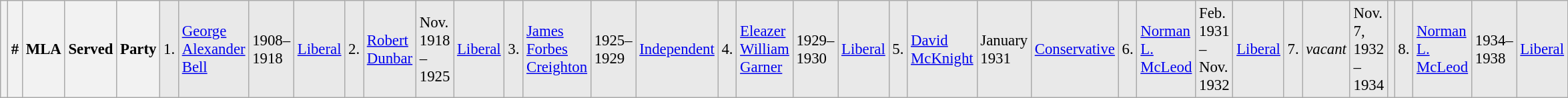<table class="wikitable" style="font-size: 95%; clear:both">
<tr style="background-color:#E9E9E9">
<th></th>
<th style="width: 25px">#</th>
<th style="width: 170px">MLA</th>
<th style="width: 80px">Served</th>
<th style="width: 150px">Party<br></th>
<td>1.</td>
<td><a href='#'>George Alexander Bell</a></td>
<td>1908–1918</td>
<td><a href='#'>Liberal</a><br></td>
<td>2.</td>
<td><a href='#'>Robert Dunbar</a></td>
<td>Nov. 1918 – 1925</td>
<td><a href='#'>Liberal</a><br></td>
<td>3.</td>
<td><a href='#'>James Forbes Creighton</a></td>
<td>1925–1929</td>
<td><a href='#'>Independent</a><br></td>
<td>4.</td>
<td><a href='#'>Eleazer William Garner</a></td>
<td>1929–1930</td>
<td><a href='#'>Liberal</a><br></td>
<td>5.</td>
<td><a href='#'>David McKnight</a></td>
<td>January 1931</td>
<td><a href='#'>Conservative</a><br></td>
<td>6.</td>
<td><a href='#'>Norman L. McLeod</a></td>
<td>Feb. 1931 – Nov. 1932</td>
<td><a href='#'>Liberal</a><br></td>
<td>7.</td>
<td><em>vacant</em> </td>
<td>Nov. 7, 1932 – 1934</td>
<td><br></td>
<td>8.</td>
<td><a href='#'>Norman L. McLeod</a></td>
<td>1934–1938</td>
<td><a href='#'>Liberal</a></td>
</tr>
</table>
